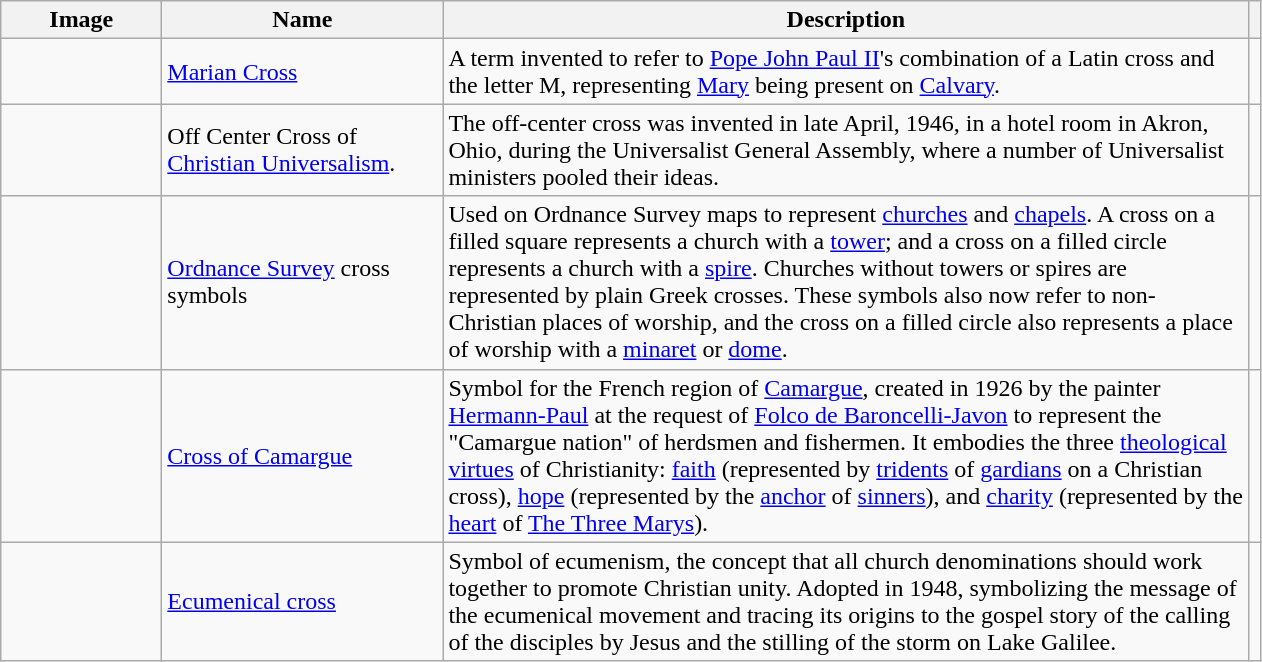<table class="wikitable sortable">
<tr>
<th style="width:100px;">Image</th>
<th style="width:180px;">Name</th>
<th style="width:530px;">Description</th>
<th></th>
</tr>
<tr>
<td style="text-align:center;"> </td>
<td><a href='#'>Marian Cross</a></td>
<td>A term invented to refer to <a href='#'>Pope John Paul II</a>'s combination of a Latin cross and the letter M, representing <a href='#'>Mary</a> being present on <a href='#'>Calvary</a>.</td>
<td></td>
</tr>
<tr>
<td style="text-align:center;"></td>
<td>Off Center Cross of <a href='#'>Christian Universalism</a>.</td>
<td>The off-center cross was invented in late April, 1946, in a hotel room in Akron, Ohio, during the Universalist General Assembly, where a number of Universalist ministers pooled their ideas.</td>
<td></td>
</tr>
<tr>
<td style="text-align:center;"><br></td>
<td><a href='#'>Ordnance Survey</a> cross symbols</td>
<td>Used on Ordnance Survey maps to represent <a href='#'>churches</a> and <a href='#'>chapels</a>. A cross on a filled square represents a church with a <a href='#'>tower</a>; and a cross on a filled circle represents a church with a <a href='#'>spire</a>. Churches without towers or spires are represented by plain Greek crosses. These symbols also now refer to non-Christian places of worship, and the cross on a filled circle also represents a place of worship with a <a href='#'>minaret</a> or <a href='#'>dome</a>.</td>
<td></td>
</tr>
<tr>
<td></td>
<td><a href='#'>Cross of Camargue</a></td>
<td>Symbol for the French region of <a href='#'>Camargue</a>, created in 1926 by the painter <a href='#'>Hermann-Paul</a> at the request of <a href='#'>Folco de Baroncelli-Javon</a> to represent the "Camargue nation" of herdsmen and fishermen. It embodies the three <a href='#'>theological virtues</a> of Christianity: <a href='#'>faith</a> (represented by <a href='#'>tridents</a> of <a href='#'>gardians</a> on a Christian cross), <a href='#'>hope</a> (represented by the <a href='#'>anchor</a> of <a href='#'>sinners</a>), and <a href='#'>charity</a> (represented by the <a href='#'>heart</a> of <a href='#'>The Three Marys</a>).</td>
<td></td>
</tr>
<tr>
<td></td>
<td><a href='#'>Ecumenical cross</a></td>
<td>Symbol of ecumenism, the concept that all church denominations should work together to promote Christian unity. Adopted in 1948, symbolizing the message of the ecumenical movement and tracing its origins to the gospel story of the calling of the disciples by Jesus and the stilling of the storm on Lake Galilee.</td>
<td></td>
</tr>
</table>
